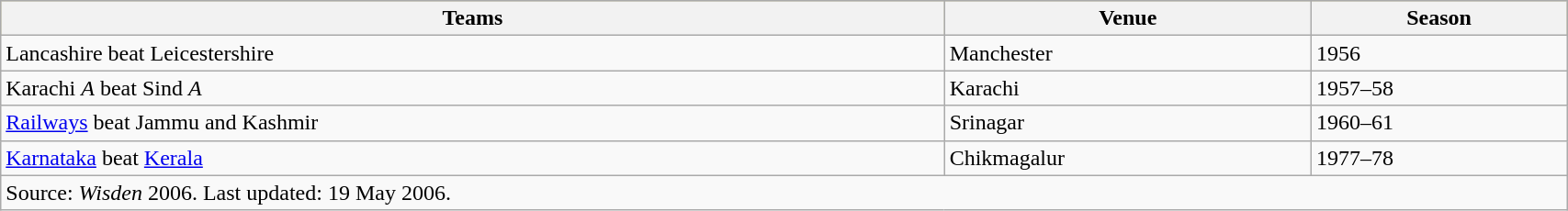<table class="wikitable" style="width:90%;">
<tr style="background:#bdb76b;">
<th>Teams</th>
<th>Venue</th>
<th>Season</th>
</tr>
<tr>
<td>Lancashire beat Leicestershire</td>
<td>Manchester</td>
<td>1956</td>
</tr>
<tr>
<td>Karachi <em>A</em> beat Sind <em>A</em></td>
<td>Karachi</td>
<td>1957–58</td>
</tr>
<tr>
<td><a href='#'>Railways</a> beat Jammu and Kashmir</td>
<td>Srinagar</td>
<td>1960–61</td>
</tr>
<tr>
<td><a href='#'>Karnataka</a> beat <a href='#'>Kerala</a></td>
<td>Chikmagalur</td>
<td>1977–78</td>
</tr>
<tr>
<td colspan=3>Source: <em>Wisden</em> 2006. Last updated: 19 May 2006.</td>
</tr>
</table>
